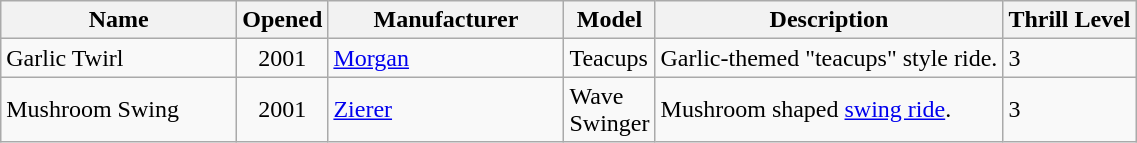<table class="wikitable sortable">
<tr>
<th style="width:150px;">Name</th>
<th style="width:50px;">Opened</th>
<th style="width:150px;">Manufacturer</th>
<th style="width:50px;">Model</th>
<th>Description</th>
<th>Thrill Level</th>
</tr>
<tr>
<td>Garlic Twirl</td>
<td align=center>2001</td>
<td><a href='#'>Morgan</a></td>
<td>Teacups</td>
<td>Garlic-themed "teacups" style ride.</td>
<td>3</td>
</tr>
<tr>
<td>Mushroom Swing</td>
<td align=center>2001</td>
<td><a href='#'>Zierer</a></td>
<td>Wave Swinger</td>
<td>Mushroom shaped <a href='#'>swing ride</a>.</td>
<td>3</td>
</tr>
</table>
